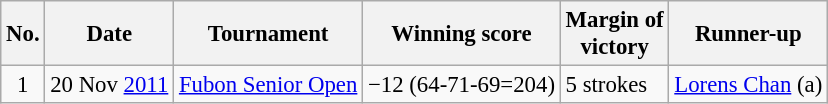<table class="wikitable" style="font-size:95%;">
<tr>
<th>No.</th>
<th>Date</th>
<th>Tournament</th>
<th>Winning score</th>
<th>Margin of<br>victory</th>
<th>Runner-up</th>
</tr>
<tr>
<td align=center>1</td>
<td>20 Nov <a href='#'>2011</a></td>
<td><a href='#'>Fubon Senior Open</a></td>
<td>−12 (64-71-69=204)</td>
<td>5 strokes</td>
<td> <a href='#'>Lorens Chan</a> (a)</td>
</tr>
</table>
